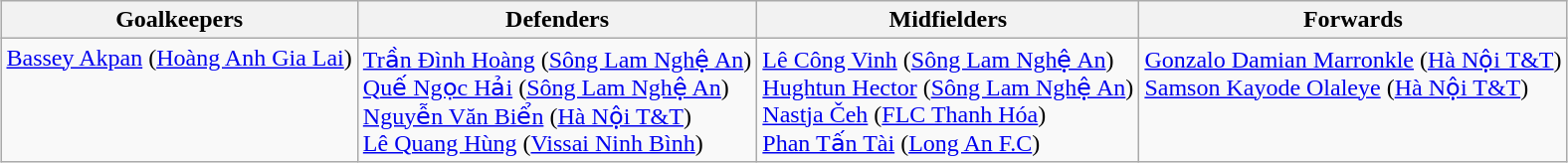<table class="wikitable" style="margin: 0 auto;">
<tr>
<th>Goalkeepers</th>
<th>Defenders</th>
<th>Midfielders</th>
<th>Forwards</th>
</tr>
<tr>
<td valign=top> <a href='#'>Bassey Akpan</a> (<a href='#'>Hoàng Anh Gia Lai</a>)</td>
<td valign=top> <a href='#'>Trần Đình Hoàng</a> (<a href='#'>Sông Lam Nghệ An</a>)<br> <a href='#'>Quế Ngọc Hải</a> (<a href='#'>Sông Lam Nghệ An</a>)<br> <a href='#'>Nguyễn Văn Biển</a> (<a href='#'>Hà Nội T&T</a>)<br> <a href='#'>Lê Quang Hùng</a> (<a href='#'>Vissai Ninh Bình</a>)</td>
<td valign=top> <a href='#'>Lê Công Vinh</a> (<a href='#'>Sông Lam Nghệ An</a>)<br> <a href='#'>Hughtun Hector</a> (<a href='#'>Sông Lam Nghệ An</a>)<br> <a href='#'>Nastja Čeh</a> (<a href='#'>FLC Thanh Hóa</a>)<br> <a href='#'>Phan Tấn Tài</a> (<a href='#'>Long An F.C</a>)</td>
<td valign=top> <a href='#'>Gonzalo Damian Marronkle</a> (<a href='#'>Hà Nội T&T</a>)<br> <a href='#'>Samson Kayode Olaleye</a> (<a href='#'>Hà Nội T&T</a>)</td>
</tr>
</table>
